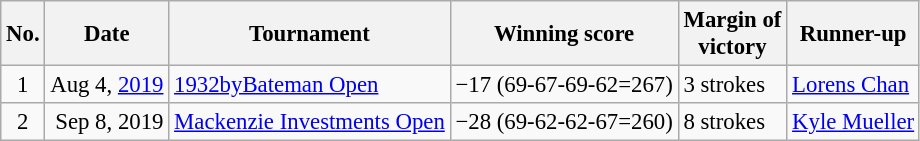<table class="wikitable" style="font-size:95%;">
<tr>
<th>No.</th>
<th>Date</th>
<th>Tournament</th>
<th>Winning score</th>
<th>Margin of<br>victory</th>
<th>Runner-up</th>
</tr>
<tr>
<td align=center>1</td>
<td align=right>Aug 4, <a href='#'>2019</a></td>
<td><a href='#'>1932byBateman Open</a></td>
<td>−17 (69-67-69-62=267)</td>
<td>3 strokes</td>
<td> <a href='#'>Lorens Chan</a></td>
</tr>
<tr>
<td align=center>2</td>
<td align=right>Sep 8, 2019</td>
<td><a href='#'>Mackenzie Investments Open</a></td>
<td>−28 (69-62-62-67=260)</td>
<td>8 strokes</td>
<td> <a href='#'>Kyle Mueller</a></td>
</tr>
</table>
